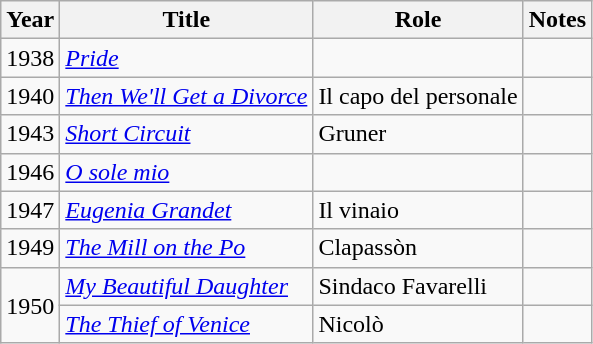<table class="wikitable plainrowheaders sortable">
<tr>
<th scope="col">Year</th>
<th scope="col">Title</th>
<th scope="col">Role</th>
<th scope="col">Notes</th>
</tr>
<tr>
<td>1938</td>
<td><em><a href='#'>Pride</a></em></td>
<td></td>
<td></td>
</tr>
<tr>
<td>1940</td>
<td><em><a href='#'>Then We'll Get a Divorce</a></em></td>
<td>Il capo del personale</td>
<td></td>
</tr>
<tr>
<td>1943</td>
<td><em><a href='#'>Short Circuit</a></em></td>
<td>Gruner</td>
<td></td>
</tr>
<tr>
<td>1946</td>
<td><em><a href='#'>O sole mio</a></em></td>
<td></td>
<td></td>
</tr>
<tr>
<td>1947</td>
<td><em><a href='#'>Eugenia Grandet</a></em></td>
<td>Il vinaio</td>
<td></td>
</tr>
<tr>
<td>1949</td>
<td><em><a href='#'>The Mill on the Po</a></em></td>
<td>Clapassòn</td>
<td></td>
</tr>
<tr>
<td rowspan=2>1950</td>
<td><em><a href='#'>My Beautiful Daughter</a></em></td>
<td>Sindaco Favarelli</td>
<td></td>
</tr>
<tr>
<td><em><a href='#'>The Thief of Venice</a></em></td>
<td>Nicolò</td>
<td></td>
</tr>
</table>
